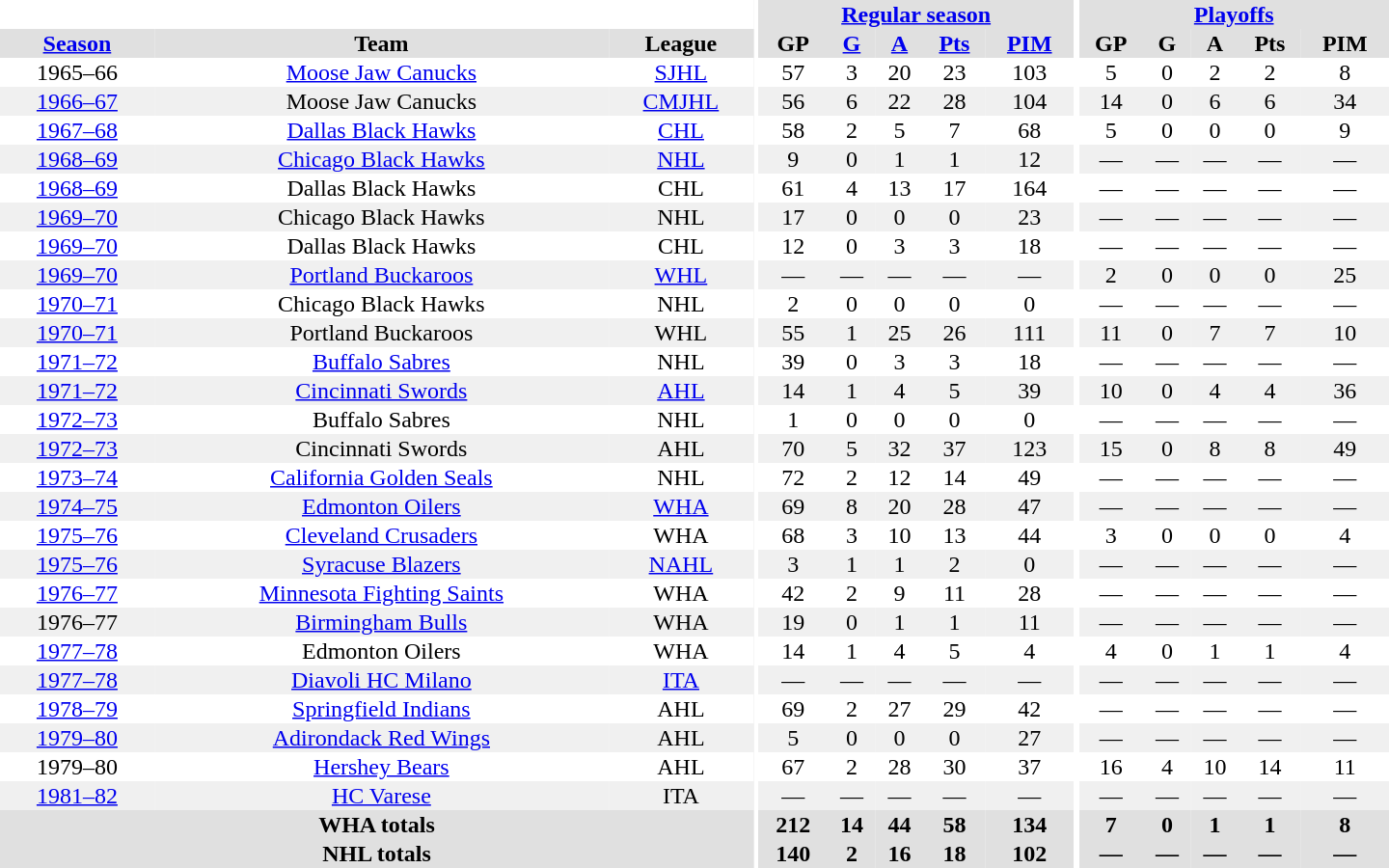<table border="0" cellpadding="1" cellspacing="0" style="text-align:center; width:60em">
<tr bgcolor="#e0e0e0">
<th colspan="3" bgcolor="#ffffff"></th>
<th rowspan="100" bgcolor="#ffffff"></th>
<th colspan="5"><a href='#'>Regular season</a></th>
<th rowspan="100" bgcolor="#ffffff"></th>
<th colspan="5"><a href='#'>Playoffs</a></th>
</tr>
<tr bgcolor="#e0e0e0">
<th><a href='#'>Season</a></th>
<th>Team</th>
<th>League</th>
<th>GP</th>
<th><a href='#'>G</a></th>
<th><a href='#'>A</a></th>
<th><a href='#'>Pts</a></th>
<th><a href='#'>PIM</a></th>
<th>GP</th>
<th>G</th>
<th>A</th>
<th>Pts</th>
<th>PIM</th>
</tr>
<tr>
<td>1965–66</td>
<td><a href='#'>Moose Jaw Canucks</a></td>
<td><a href='#'>SJHL</a></td>
<td>57</td>
<td>3</td>
<td>20</td>
<td>23</td>
<td>103</td>
<td>5</td>
<td>0</td>
<td>2</td>
<td>2</td>
<td>8</td>
</tr>
<tr bgcolor="#f0f0f0">
<td><a href='#'>1966–67</a></td>
<td>Moose Jaw Canucks</td>
<td><a href='#'>CMJHL</a></td>
<td>56</td>
<td>6</td>
<td>22</td>
<td>28</td>
<td>104</td>
<td>14</td>
<td>0</td>
<td>6</td>
<td>6</td>
<td>34</td>
</tr>
<tr>
<td><a href='#'>1967–68</a></td>
<td><a href='#'>Dallas Black Hawks</a></td>
<td><a href='#'>CHL</a></td>
<td>58</td>
<td>2</td>
<td>5</td>
<td>7</td>
<td>68</td>
<td>5</td>
<td>0</td>
<td>0</td>
<td>0</td>
<td>9</td>
</tr>
<tr bgcolor="#f0f0f0">
<td><a href='#'>1968–69</a></td>
<td><a href='#'>Chicago Black Hawks</a></td>
<td><a href='#'>NHL</a></td>
<td>9</td>
<td>0</td>
<td>1</td>
<td>1</td>
<td>12</td>
<td>—</td>
<td>—</td>
<td>—</td>
<td>—</td>
<td>—</td>
</tr>
<tr>
<td><a href='#'>1968–69</a></td>
<td>Dallas Black Hawks</td>
<td>CHL</td>
<td>61</td>
<td>4</td>
<td>13</td>
<td>17</td>
<td>164</td>
<td>—</td>
<td>—</td>
<td>—</td>
<td>—</td>
<td>—</td>
</tr>
<tr bgcolor="#f0f0f0">
<td><a href='#'>1969–70</a></td>
<td>Chicago Black Hawks</td>
<td>NHL</td>
<td>17</td>
<td>0</td>
<td>0</td>
<td>0</td>
<td>23</td>
<td>—</td>
<td>—</td>
<td>—</td>
<td>—</td>
<td>—</td>
</tr>
<tr>
<td><a href='#'>1969–70</a></td>
<td>Dallas Black Hawks</td>
<td>CHL</td>
<td>12</td>
<td>0</td>
<td>3</td>
<td>3</td>
<td>18</td>
<td>—</td>
<td>—</td>
<td>—</td>
<td>—</td>
<td>—</td>
</tr>
<tr bgcolor="#f0f0f0">
<td><a href='#'>1969–70</a></td>
<td><a href='#'>Portland Buckaroos</a></td>
<td><a href='#'>WHL</a></td>
<td>—</td>
<td>—</td>
<td>—</td>
<td>—</td>
<td>—</td>
<td>2</td>
<td>0</td>
<td>0</td>
<td>0</td>
<td>25</td>
</tr>
<tr>
<td><a href='#'>1970–71</a></td>
<td>Chicago Black Hawks</td>
<td>NHL</td>
<td>2</td>
<td>0</td>
<td>0</td>
<td>0</td>
<td>0</td>
<td>—</td>
<td>—</td>
<td>—</td>
<td>—</td>
<td>—</td>
</tr>
<tr bgcolor="#f0f0f0">
<td><a href='#'>1970–71</a></td>
<td>Portland Buckaroos</td>
<td>WHL</td>
<td>55</td>
<td>1</td>
<td>25</td>
<td>26</td>
<td>111</td>
<td>11</td>
<td>0</td>
<td>7</td>
<td>7</td>
<td>10</td>
</tr>
<tr>
<td><a href='#'>1971–72</a></td>
<td><a href='#'>Buffalo Sabres</a></td>
<td>NHL</td>
<td>39</td>
<td>0</td>
<td>3</td>
<td>3</td>
<td>18</td>
<td>—</td>
<td>—</td>
<td>—</td>
<td>—</td>
<td>—</td>
</tr>
<tr bgcolor="#f0f0f0">
<td><a href='#'>1971–72</a></td>
<td><a href='#'>Cincinnati Swords</a></td>
<td><a href='#'>AHL</a></td>
<td>14</td>
<td>1</td>
<td>4</td>
<td>5</td>
<td>39</td>
<td>10</td>
<td>0</td>
<td>4</td>
<td>4</td>
<td>36</td>
</tr>
<tr>
<td><a href='#'>1972–73</a></td>
<td>Buffalo Sabres</td>
<td>NHL</td>
<td>1</td>
<td>0</td>
<td>0</td>
<td>0</td>
<td>0</td>
<td>—</td>
<td>—</td>
<td>—</td>
<td>—</td>
<td>—</td>
</tr>
<tr bgcolor="#f0f0f0">
<td><a href='#'>1972–73</a></td>
<td>Cincinnati Swords</td>
<td>AHL</td>
<td>70</td>
<td>5</td>
<td>32</td>
<td>37</td>
<td>123</td>
<td>15</td>
<td>0</td>
<td>8</td>
<td>8</td>
<td>49</td>
</tr>
<tr>
<td><a href='#'>1973–74</a></td>
<td><a href='#'>California Golden Seals</a></td>
<td>NHL</td>
<td>72</td>
<td>2</td>
<td>12</td>
<td>14</td>
<td>49</td>
<td>—</td>
<td>—</td>
<td>—</td>
<td>—</td>
<td>—</td>
</tr>
<tr bgcolor="#f0f0f0">
<td><a href='#'>1974–75</a></td>
<td><a href='#'>Edmonton Oilers</a></td>
<td><a href='#'>WHA</a></td>
<td>69</td>
<td>8</td>
<td>20</td>
<td>28</td>
<td>47</td>
<td>—</td>
<td>—</td>
<td>—</td>
<td>—</td>
<td>—</td>
</tr>
<tr>
<td><a href='#'>1975–76</a></td>
<td><a href='#'>Cleveland Crusaders</a></td>
<td>WHA</td>
<td>68</td>
<td>3</td>
<td>10</td>
<td>13</td>
<td>44</td>
<td>3</td>
<td>0</td>
<td>0</td>
<td>0</td>
<td>4</td>
</tr>
<tr bgcolor="#f0f0f0">
<td><a href='#'>1975–76</a></td>
<td><a href='#'>Syracuse Blazers</a></td>
<td><a href='#'>NAHL</a></td>
<td>3</td>
<td>1</td>
<td>1</td>
<td>2</td>
<td>0</td>
<td>—</td>
<td>—</td>
<td>—</td>
<td>—</td>
<td>—</td>
</tr>
<tr>
<td><a href='#'>1976–77</a></td>
<td><a href='#'>Minnesota Fighting Saints</a></td>
<td>WHA</td>
<td>42</td>
<td>2</td>
<td>9</td>
<td>11</td>
<td>28</td>
<td>—</td>
<td>—</td>
<td>—</td>
<td>—</td>
<td>—</td>
</tr>
<tr bgcolor="#f0f0f0">
<td>1976–77</td>
<td><a href='#'>Birmingham Bulls</a></td>
<td>WHA</td>
<td>19</td>
<td>0</td>
<td>1</td>
<td>1</td>
<td>11</td>
<td>—</td>
<td>—</td>
<td>—</td>
<td>—</td>
<td>—</td>
</tr>
<tr>
<td><a href='#'>1977–78</a></td>
<td>Edmonton Oilers</td>
<td>WHA</td>
<td>14</td>
<td>1</td>
<td>4</td>
<td>5</td>
<td>4</td>
<td>4</td>
<td>0</td>
<td>1</td>
<td>1</td>
<td>4</td>
</tr>
<tr bgcolor="#f0f0f0">
<td><a href='#'>1977–78</a></td>
<td><a href='#'>Diavoli HC Milano</a></td>
<td><a href='#'>ITA</a></td>
<td>—</td>
<td>—</td>
<td>—</td>
<td>—</td>
<td>—</td>
<td>—</td>
<td>—</td>
<td>—</td>
<td>—</td>
<td>—</td>
</tr>
<tr>
<td><a href='#'>1978–79</a></td>
<td><a href='#'>Springfield Indians</a></td>
<td>AHL</td>
<td>69</td>
<td>2</td>
<td>27</td>
<td>29</td>
<td>42</td>
<td>—</td>
<td>—</td>
<td>—</td>
<td>—</td>
<td>—</td>
</tr>
<tr bgcolor="#f0f0f0">
<td><a href='#'>1979–80</a></td>
<td><a href='#'>Adirondack Red Wings</a></td>
<td>AHL</td>
<td>5</td>
<td>0</td>
<td>0</td>
<td>0</td>
<td>27</td>
<td>—</td>
<td>—</td>
<td>—</td>
<td>—</td>
<td>—</td>
</tr>
<tr>
<td>1979–80</td>
<td><a href='#'>Hershey Bears</a></td>
<td>AHL</td>
<td>67</td>
<td>2</td>
<td>28</td>
<td>30</td>
<td>37</td>
<td>16</td>
<td>4</td>
<td>10</td>
<td>14</td>
<td>11</td>
</tr>
<tr bgcolor="#f0f0f0">
<td><a href='#'>1981–82</a></td>
<td><a href='#'>HC Varese</a></td>
<td>ITA</td>
<td>—</td>
<td>—</td>
<td>—</td>
<td>—</td>
<td>—</td>
<td>—</td>
<td>—</td>
<td>—</td>
<td>—</td>
<td>—</td>
</tr>
<tr bgcolor="#e0e0e0">
<th colspan="3">WHA totals</th>
<th>212</th>
<th>14</th>
<th>44</th>
<th>58</th>
<th>134</th>
<th>7</th>
<th>0</th>
<th>1</th>
<th>1</th>
<th>8</th>
</tr>
<tr bgcolor="#e0e0e0">
<th colspan="3">NHL totals</th>
<th>140</th>
<th>2</th>
<th>16</th>
<th>18</th>
<th>102</th>
<th>—</th>
<th>—</th>
<th>—</th>
<th>—</th>
<th>—</th>
</tr>
</table>
